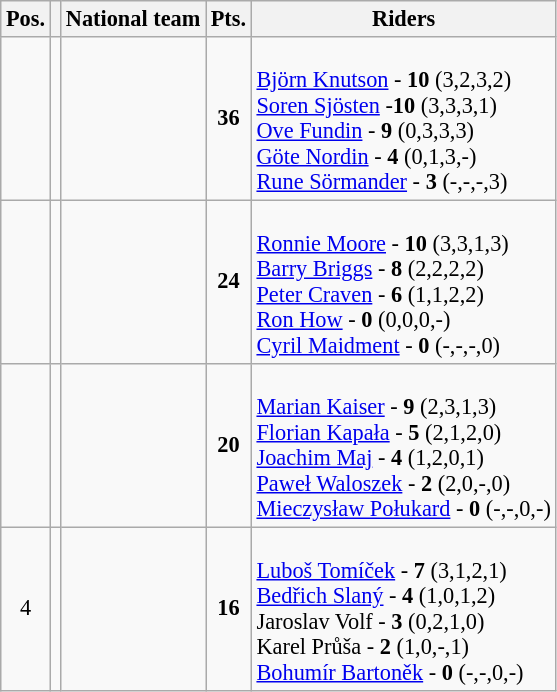<table class=wikitable style="font-size:93%;">
<tr>
<th>Pos.</th>
<th></th>
<th>National team</th>
<th>Pts.</th>
<th>Riders</th>
</tr>
<tr align=center >
<td></td>
<td></td>
<td align=left></td>
<td><strong>36</strong></td>
<td align=left><br><a href='#'>Björn Knutson</a> - <strong>10</strong> (3,2,3,2)<br>
<a href='#'>Soren Sjösten</a> -<strong>10</strong> (3,3,3,1)<br>
<a href='#'>Ove Fundin</a> - <strong>9</strong> (0,3,3,3)<br>
<a href='#'>Göte Nordin</a> - <strong>4</strong> (0,1,3,-)<br>
<a href='#'>Rune Sörmander</a> - <strong>3</strong> (-,-,-,3)</td>
</tr>
<tr align=center >
<td></td>
<td></td>
<td align=left></td>
<td><strong>24</strong></td>
<td align=left><br><a href='#'>Ronnie Moore</a> - <strong>10</strong> (3,3,1,3)<br>
<a href='#'>Barry Briggs</a> - <strong>8</strong> (2,2,2,2)<br>
<a href='#'>Peter Craven</a> - <strong>6</strong> (1,1,2,2)<br>
<a href='#'>Ron How</a> - <strong>0</strong> (0,0,0,-)<br>
<a href='#'>Cyril Maidment</a> - <strong>0</strong> (-,-,-,0)</td>
</tr>
<tr align=center >
<td></td>
<td></td>
<td align=left></td>
<td><strong>20</strong></td>
<td align=left><br><a href='#'>Marian Kaiser</a> - <strong>9</strong> (2,3,1,3)<br>
<a href='#'>Florian Kapała</a> - <strong>5</strong> (2,1,2,0)<br>
<a href='#'>Joachim Maj</a> - <strong>4</strong> (1,2,0,1)<br>
<a href='#'>Paweł Waloszek</a> - <strong>2</strong> (2,0,-,0)<br>
<a href='#'>Mieczysław Połukard</a> - <strong>0</strong> (-,-,0,-)</td>
</tr>
<tr align=center>
<td>4</td>
<td></td>
<td align=left></td>
<td><strong>16</strong></td>
<td align=left><br><a href='#'>Luboš Tomíček</a> - <strong>7</strong> (3,1,2,1)<br>
<a href='#'>Bedřich Slaný</a> - <strong>4</strong> (1,0,1,2)<br>
Jaroslav Volf - <strong>3</strong> (0,2,1,0)<br>
Karel Průša - <strong>2</strong> (1,0,-,1)<br>
<a href='#'>Bohumír Bartoněk</a> - <strong>0</strong> (-,-,0,-)</td>
</tr>
</table>
